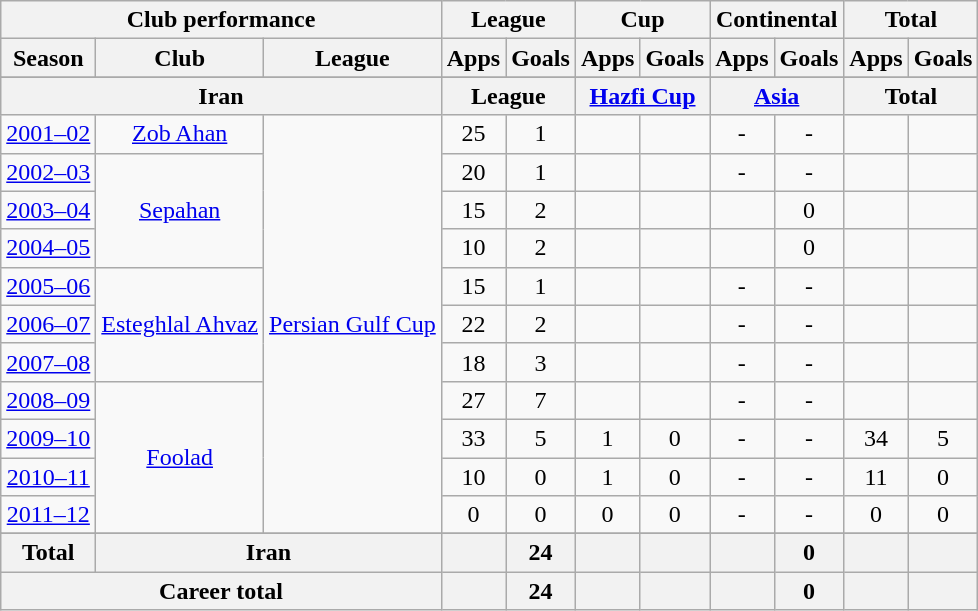<table class="wikitable" style="text-align:center">
<tr>
<th colspan=3>Club performance</th>
<th colspan=2>League</th>
<th colspan=2>Cup</th>
<th colspan=2>Continental</th>
<th colspan=2>Total</th>
</tr>
<tr>
<th>Season</th>
<th>Club</th>
<th>League</th>
<th>Apps</th>
<th>Goals</th>
<th>Apps</th>
<th>Goals</th>
<th>Apps</th>
<th>Goals</th>
<th>Apps</th>
<th>Goals</th>
</tr>
<tr>
</tr>
<tr>
<th colspan=3>Iran</th>
<th colspan=2>League</th>
<th colspan=2><a href='#'>Hazfi Cup</a></th>
<th colspan=2><a href='#'>Asia</a></th>
<th colspan=2>Total</th>
</tr>
<tr>
<td><a href='#'>2001–02</a></td>
<td rowspan="1"><a href='#'>Zob Ahan</a></td>
<td rowspan="11"><a href='#'>Persian Gulf Cup</a></td>
<td>25</td>
<td>1</td>
<td></td>
<td></td>
<td>-</td>
<td>-</td>
<td></td>
<td></td>
</tr>
<tr>
<td><a href='#'>2002–03</a></td>
<td rowspan="3"><a href='#'>Sepahan</a></td>
<td>20</td>
<td>1</td>
<td></td>
<td></td>
<td>-</td>
<td>-</td>
<td></td>
<td></td>
</tr>
<tr>
<td><a href='#'>2003–04</a></td>
<td>15</td>
<td>2</td>
<td></td>
<td></td>
<td></td>
<td>0</td>
<td></td>
<td></td>
</tr>
<tr>
<td><a href='#'>2004–05</a></td>
<td>10</td>
<td>2</td>
<td></td>
<td></td>
<td></td>
<td>0</td>
<td></td>
<td></td>
</tr>
<tr>
<td><a href='#'>2005–06</a></td>
<td rowspan="3"><a href='#'>Esteghlal Ahvaz</a></td>
<td>15</td>
<td>1</td>
<td></td>
<td></td>
<td>-</td>
<td>-</td>
<td></td>
<td></td>
</tr>
<tr>
<td><a href='#'>2006–07</a></td>
<td>22</td>
<td>2</td>
<td></td>
<td></td>
<td>-</td>
<td>-</td>
<td></td>
<td></td>
</tr>
<tr>
<td><a href='#'>2007–08</a></td>
<td>18</td>
<td>3</td>
<td></td>
<td></td>
<td>-</td>
<td>-</td>
<td></td>
<td></td>
</tr>
<tr>
<td><a href='#'>2008–09</a></td>
<td rowspan="4"><a href='#'>Foolad</a></td>
<td>27</td>
<td>7</td>
<td></td>
<td></td>
<td>-</td>
<td>-</td>
<td></td>
<td></td>
</tr>
<tr>
<td><a href='#'>2009–10</a></td>
<td>33</td>
<td>5</td>
<td>1</td>
<td>0</td>
<td>-</td>
<td>-</td>
<td>34</td>
<td>5</td>
</tr>
<tr>
<td><a href='#'>2010–11</a></td>
<td>10</td>
<td>0</td>
<td>1</td>
<td>0</td>
<td>-</td>
<td>-</td>
<td>11</td>
<td>0</td>
</tr>
<tr>
<td><a href='#'>2011–12</a></td>
<td>0</td>
<td>0</td>
<td>0</td>
<td>0</td>
<td>-</td>
<td>-</td>
<td>0</td>
<td>0</td>
</tr>
<tr>
</tr>
<tr>
<th rowspan=1>Total</th>
<th colspan=2>Iran</th>
<th></th>
<th>24</th>
<th></th>
<th></th>
<th></th>
<th>0</th>
<th></th>
<th></th>
</tr>
<tr>
<th colspan=3>Career total</th>
<th></th>
<th>24</th>
<th></th>
<th></th>
<th></th>
<th>0</th>
<th></th>
<th></th>
</tr>
</table>
